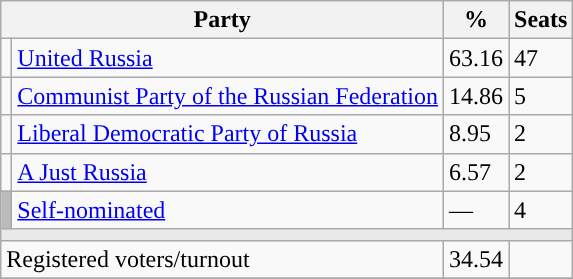<table class="wikitable">
<tr>
<th colspan=2>Party</th>
<th>%</th>
<th>Seats</th>
</tr>
<tr>
<td style="background:"></td>
<td><a href='#'>United Russia</a></td>
<td>63.16</td>
<td>47</td>
</tr>
<tr>
<td style="background:"></td>
<td><a href='#'>Communist Party of the Russian Federation</a></td>
<td>14.86</td>
<td>5</td>
</tr>
<tr>
<td style="background:"></td>
<td><a href='#'>Liberal Democratic Party of Russia</a></td>
<td>8.95</td>
<td>2</td>
</tr>
<tr>
<td style="background:"></td>
<td><a href='#'>A Just Russia</a></td>
<td>6.57</td>
<td>2</td>
</tr>
<tr>
<td style="background:#BBBBBB;"></td>
<td><a href='#'>Self-nominated</a></td>
<td>—</td>
<td>4</td>
</tr>
<tr>
<td colspan=4 style="background:#E9E9E9;"></td>
</tr>
<tr>
<td align=left colspan=2>Registered voters/turnout</td>
<td>34.54</td>
<td></td>
</tr>
<tr>
</tr>
</table>
